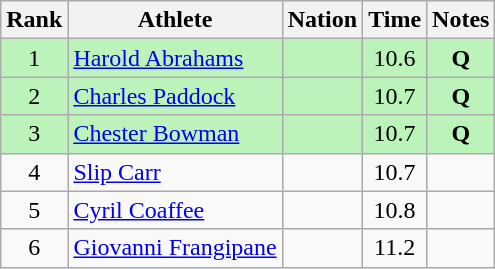<table class="wikitable sortable" style="text-align:center">
<tr>
<th>Rank</th>
<th>Athlete</th>
<th>Nation</th>
<th>Time</th>
<th>Notes</th>
</tr>
<tr bgcolor=bbf3bb>
<td>1</td>
<td align="left"><a href='#'>Harold Abrahams</a></td>
<td align="left"></td>
<td>10.6</td>
<td><strong>Q</strong> </td>
</tr>
<tr bgcolor=bbf3bb>
<td>2</td>
<td align="left"><a href='#'>Charles Paddock</a></td>
<td align="left"></td>
<td>10.7</td>
<td><strong>Q</strong></td>
</tr>
<tr bgcolor=bbf3bb>
<td>3</td>
<td align="left"><a href='#'>Chester Bowman</a></td>
<td align="left"></td>
<td>10.7</td>
<td><strong>Q</strong></td>
</tr>
<tr>
<td>4</td>
<td align="left"><a href='#'>Slip Carr</a></td>
<td align="left"></td>
<td>10.7</td>
<td></td>
</tr>
<tr>
<td>5</td>
<td align="left"><a href='#'>Cyril Coaffee</a></td>
<td align="left"></td>
<td>10.8</td>
<td></td>
</tr>
<tr>
<td>6</td>
<td align="left"><a href='#'>Giovanni Frangipane</a></td>
<td align="left"></td>
<td>11.2</td>
<td></td>
</tr>
</table>
